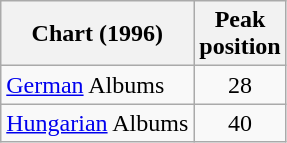<table class="wikitable">
<tr>
<th align="left">Chart (1996)</th>
<th align="center">Peak<br>position</th>
</tr>
<tr>
<td align="left"><a href='#'>German</a> Albums</td>
<td align="center">28</td>
</tr>
<tr>
<td align="left"><a href='#'>Hungarian</a> Albums</td>
<td align="center">40</td>
</tr>
</table>
